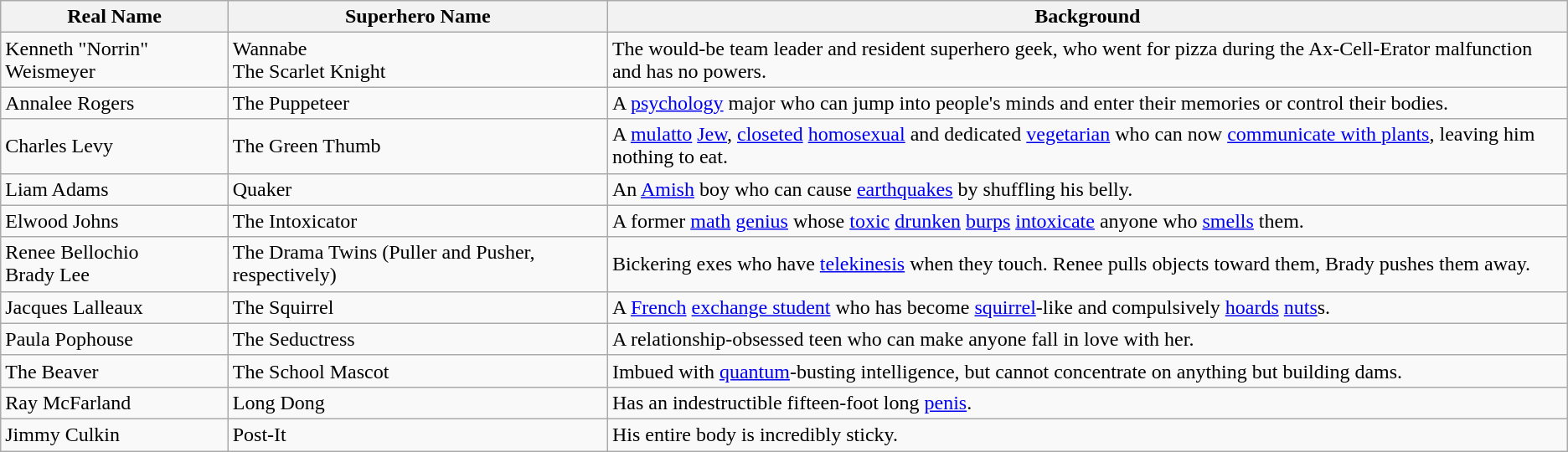<table class="wikitable">
<tr>
<th>Real Name</th>
<th>Superhero Name</th>
<th>Background</th>
</tr>
<tr>
<td>Kenneth "Norrin" Weismeyer</td>
<td>Wannabe<br>The Scarlet Knight</td>
<td>The would-be team leader and resident superhero geek, who went for pizza during the Ax-Cell-Erator malfunction and has no powers.</td>
</tr>
<tr>
<td>Annalee Rogers</td>
<td>The Puppeteer</td>
<td>A <a href='#'>psychology</a> major who can jump into people's minds and enter their memories or control their bodies.</td>
</tr>
<tr>
<td>Charles Levy</td>
<td>The Green Thumb</td>
<td>A <a href='#'>mulatto</a> <a href='#'>Jew</a>, <a href='#'>closeted</a> <a href='#'>homosexual</a> and dedicated <a href='#'>vegetarian</a> who can now <a href='#'>communicate with plants</a>, leaving him nothing to eat.</td>
</tr>
<tr>
<td>Liam Adams</td>
<td>Quaker</td>
<td>An <a href='#'>Amish</a> boy who can cause <a href='#'>earthquakes</a> by shuffling his belly.</td>
</tr>
<tr>
<td>Elwood Johns</td>
<td>The Intoxicator</td>
<td>A former <a href='#'>math</a> <a href='#'>genius</a> whose <a href='#'>toxic</a> <a href='#'>drunken</a> <a href='#'>burps</a> <a href='#'>intoxicate</a> anyone who <a href='#'>smells</a> them.</td>
</tr>
<tr>
<td>Renee Bellochio<br>Brady Lee</td>
<td>The Drama Twins (Puller and Pusher, respectively)</td>
<td>Bickering exes who have <a href='#'>telekinesis</a> when they touch. Renee pulls objects toward them, Brady pushes them away.</td>
</tr>
<tr>
<td>Jacques Lalleaux</td>
<td>The Squirrel</td>
<td>A <a href='#'>French</a> <a href='#'>exchange student</a> who has become <a href='#'>squirrel</a>-like and compulsively <a href='#'>hoards</a> <a href='#'>nuts</a>s.</td>
</tr>
<tr>
<td>Paula Pophouse</td>
<td>The Seductress</td>
<td>A relationship-obsessed teen who can make anyone fall in love with her.</td>
</tr>
<tr>
<td>The Beaver</td>
<td>The School Mascot</td>
<td>Imbued with <a href='#'>quantum</a>-busting intelligence, but cannot concentrate on anything but building dams.</td>
</tr>
<tr>
<td>Ray McFarland</td>
<td>Long Dong</td>
<td>Has an indestructible fifteen-foot long <a href='#'>penis</a>.</td>
</tr>
<tr>
<td>Jimmy Culkin</td>
<td>Post-It</td>
<td>His entire body is incredibly sticky.</td>
</tr>
</table>
